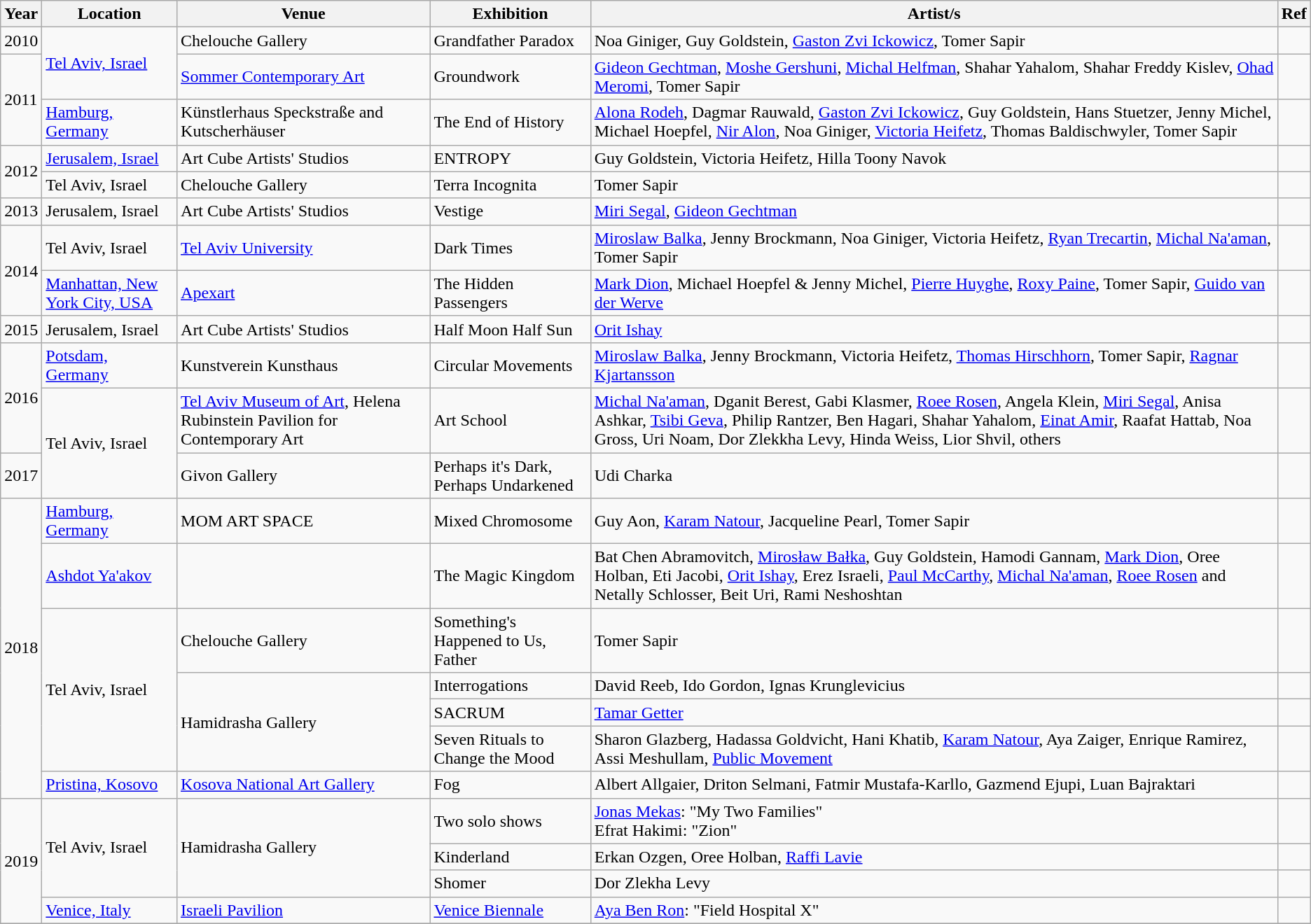<table class="wikitable sortable">
<tr>
<th>Year</th>
<th>Location</th>
<th>Venue</th>
<th>Exhibition</th>
<th>Artist/s</th>
<th>Ref</th>
</tr>
<tr>
<td>2010</td>
<td rowspan="2"><a href='#'>Tel Aviv, Israel</a></td>
<td>Chelouche Gallery</td>
<td>Grandfather Paradox</td>
<td>Noa Giniger, Guy Goldstein, <a href='#'>Gaston Zvi Ickowicz</a>, Tomer Sapir</td>
<td></td>
</tr>
<tr>
<td rowspan="2">2011</td>
<td><a href='#'>Sommer Contemporary Art</a></td>
<td>Groundwork</td>
<td><a href='#'>Gideon Gechtman</a>, <a href='#'>Moshe Gershuni</a>, <a href='#'>Michal Helfman</a>, Shahar Yahalom, Shahar Freddy Kislev, <a href='#'>Ohad Meromi</a>, Tomer Sapir</td>
<td></td>
</tr>
<tr>
<td><a href='#'>Hamburg, Germany</a></td>
<td>Künstlerhaus Speckstraße and Kutscherhäuser</td>
<td>The End of History</td>
<td><a href='#'>Alona Rodeh</a>, Dagmar Rauwald, <a href='#'>Gaston Zvi Ickowicz</a>, Guy Goldstein, Hans Stuetzer, Jenny Michel, Michael Hoepfel, <a href='#'>Nir Alon</a>, Noa Giniger, <a href='#'>Victoria Heifetz</a>, Thomas Baldischwyler, Tomer Sapir</td>
<td></td>
</tr>
<tr>
<td rowspan="2">2012</td>
<td><a href='#'>Jerusalem, Israel</a></td>
<td>Art Cube Artists' Studios</td>
<td>ENTROPY</td>
<td>Guy Goldstein, Victoria Heifetz, Hilla Toony Navok</td>
<td></td>
</tr>
<tr>
<td>Tel Aviv, Israel</td>
<td>Chelouche Gallery</td>
<td>Terra Incognita</td>
<td>Tomer Sapir</td>
<td></td>
</tr>
<tr>
<td>2013</td>
<td>Jerusalem, Israel</td>
<td>Art Cube Artists' Studios</td>
<td>Vestige</td>
<td><a href='#'>Miri Segal</a>, <a href='#'>Gideon Gechtman</a></td>
<td></td>
</tr>
<tr>
<td rowspan="2">2014</td>
<td>Tel Aviv, Israel</td>
<td><a href='#'>Tel Aviv University</a></td>
<td>Dark Times</td>
<td><a href='#'>Miroslaw Balka</a>, Jenny Brockmann, Noa Giniger, Victoria Heifetz, <a href='#'>Ryan Trecartin</a>, <a href='#'>Michal Na'aman</a>, Tomer Sapir</td>
<td></td>
</tr>
<tr>
<td><a href='#'>Manhattan, New York City, USA</a></td>
<td><a href='#'>Apexart</a></td>
<td>The Hidden Passengers</td>
<td><a href='#'>Mark Dion</a>, Michael Hoepfel & Jenny Michel, <a href='#'>Pierre Huyghe</a>, <a href='#'>Roxy Paine</a>, Tomer Sapir, <a href='#'>Guido van der Werve</a></td>
<td></td>
</tr>
<tr>
<td>2015</td>
<td>Jerusalem, Israel</td>
<td>Art Cube Artists' Studios</td>
<td>Half Moon Half Sun</td>
<td><a href='#'>Orit Ishay</a></td>
<td></td>
</tr>
<tr>
<td rowspan="2">2016</td>
<td><a href='#'>Potsdam, Germany</a></td>
<td>Kunstverein Kunsthaus</td>
<td>Circular Movements</td>
<td><a href='#'>Miroslaw Balka</a>, Jenny Brockmann, Victoria Heifetz, <a href='#'>Thomas Hirschhorn</a>, Tomer Sapir, <a href='#'>Ragnar Kjartansson</a></td>
<td></td>
</tr>
<tr>
<td rowspan="2">Tel Aviv, Israel</td>
<td><a href='#'>Tel Aviv Museum of Art</a>, Helena Rubinstein Pavilion for Contemporary Art</td>
<td>Art School</td>
<td><a href='#'>Michal Na'aman</a>, Dganit Berest, Gabi Klasmer, <a href='#'>Roee Rosen</a>, Angela Klein, <a href='#'>Miri Segal</a>, Anisa Ashkar, <a href='#'>Tsibi Geva</a>, Philip Rantzer, Ben Hagari, Shahar Yahalom, <a href='#'>Einat Amir</a>, Raafat Hattab, Noa Gross, Uri Noam, Dor Zlekkha Levy, Hinda Weiss, Lior Shvil, others</td>
<td></td>
</tr>
<tr>
<td>2017</td>
<td>Givon Gallery</td>
<td>Perhaps it's Dark, Perhaps Undarkened</td>
<td>Udi Charka</td>
<td></td>
</tr>
<tr>
<td rowspan="7">2018</td>
<td><a href='#'>Hamburg, Germany</a></td>
<td>MOM ART SPACE</td>
<td>Mixed Chromosome</td>
<td>Guy Aon, <a href='#'>Karam Natour</a>, Jacqueline Pearl, Tomer Sapir</td>
<td></td>
</tr>
<tr>
<td><a href='#'>Ashdot Ya'akov</a></td>
<td></td>
<td>The Magic Kingdom</td>
<td>Bat Chen Abramovitch, <a href='#'>Mirosław Bałka</a>, Guy Goldstein, Hamodi Gannam, <a href='#'>Mark Dion</a>, Oree Holban, Eti Jacobi, <a href='#'>Orit Ishay</a>, Erez Israeli, <a href='#'>Paul McCarthy</a>, <a href='#'>Michal Na'aman</a>, <a href='#'>Roee Rosen</a> and Netally Schlosser, Beit Uri, Rami Neshoshtan</td>
<td></td>
</tr>
<tr>
<td rowspan="4">Tel Aviv, Israel</td>
<td>Chelouche Gallery</td>
<td>Something's Happened to Us, Father</td>
<td>Tomer Sapir</td>
<td></td>
</tr>
<tr>
<td rowspan="3">Hamidrasha Gallery</td>
<td>Interrogations</td>
<td>David Reeb, Ido Gordon, Ignas Krunglevicius</td>
<td></td>
</tr>
<tr>
<td>SACRUM</td>
<td><a href='#'>Tamar Getter</a></td>
<td></td>
</tr>
<tr>
<td>Seven Rituals to Change the Mood</td>
<td>Sharon Glazberg, Hadassa Goldvicht, Hani Khatib, <a href='#'>Karam Natour</a>, Aya Zaiger, Enrique Ramirez, Assi Meshullam, <a href='#'>Public Movement</a></td>
<td></td>
</tr>
<tr>
<td><a href='#'>Pristina, Kosovo</a></td>
<td><a href='#'>Kosova National Art Gallery</a></td>
<td>Fog</td>
<td>Albert Allgaier, Driton Selmani, Fatmir Mustafa-Karllo, Gazmend Ejupi, Luan Bajraktari</td>
<td></td>
</tr>
<tr>
<td rowspan="4">2019</td>
<td rowspan="3">Tel Aviv, Israel</td>
<td rowspan="3">Hamidrasha Gallery</td>
<td>Two solo shows</td>
<td><a href='#'>Jonas Mekas</a>: "My Two Families"<br>Efrat Hakimi: "Zion"</td>
<td></td>
</tr>
<tr>
<td>Kinderland</td>
<td>Erkan Ozgen, Oree Holban, <a href='#'>Raffi Lavie</a></td>
<td></td>
</tr>
<tr>
<td>Shomer</td>
<td>Dor Zlekha Levy</td>
<td></td>
</tr>
<tr>
<td><a href='#'>Venice, Italy</a></td>
<td><a href='#'>Israeli Pavilion</a></td>
<td><a href='#'>Venice Biennale</a></td>
<td><a href='#'>Aya Ben Ron</a>: "Field Hospital X"</td>
<td></td>
</tr>
<tr>
</tr>
</table>
